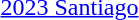<table>
<tr>
<td><a href='#'>2023 Santiago</a><br></td>
<td></td>
<td></td>
<td></td>
</tr>
</table>
